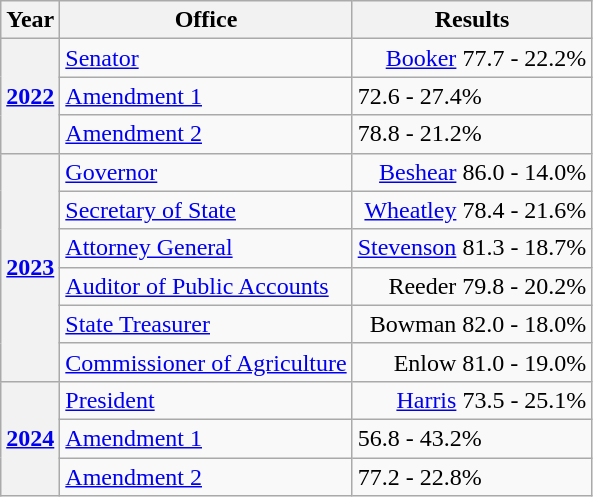<table class=wikitable>
<tr>
<th>Year</th>
<th>Office</th>
<th>Results</th>
</tr>
<tr>
<th rowspan=3><a href='#'>2022</a></th>
<td><a href='#'>Senator</a></td>
<td align="right" ><a href='#'>Booker</a> 77.7 - 22.2%</td>
</tr>
<tr>
<td><a href='#'>Amendment 1</a></td>
<td> 72.6 - 27.4%</td>
</tr>
<tr>
<td><a href='#'>Amendment 2</a></td>
<td> 78.8 - 21.2%</td>
</tr>
<tr>
<th rowspan=6><a href='#'>2023</a></th>
<td><a href='#'>Governor</a></td>
<td align="right" ><a href='#'>Beshear</a> 86.0 - 14.0%</td>
</tr>
<tr>
<td><a href='#'>Secretary of State</a></td>
<td align="right" ><a href='#'>Wheatley</a> 78.4 - 21.6%</td>
</tr>
<tr>
<td><a href='#'>Attorney General</a></td>
<td align="right" ><a href='#'>Stevenson</a> 81.3 - 18.7%</td>
</tr>
<tr>
<td><a href='#'>Auditor of Public Accounts</a></td>
<td align="right" >Reeder 79.8 - 20.2%</td>
</tr>
<tr>
<td><a href='#'>State Treasurer</a></td>
<td align="right" >Bowman 82.0 - 18.0%</td>
</tr>
<tr>
<td><a href='#'>Commissioner of Agriculture</a></td>
<td align="right" >Enlow 81.0 - 19.0%</td>
</tr>
<tr>
<th rowspan=3><a href='#'>2024</a></th>
<td><a href='#'>President</a></td>
<td align="right" ><a href='#'>Harris</a> 73.5 - 25.1%</td>
</tr>
<tr>
<td><a href='#'>Amendment 1</a></td>
<td> 56.8 - 43.2%</td>
</tr>
<tr>
<td><a href='#'>Amendment 2</a></td>
<td> 77.2 - 22.8%</td>
</tr>
</table>
